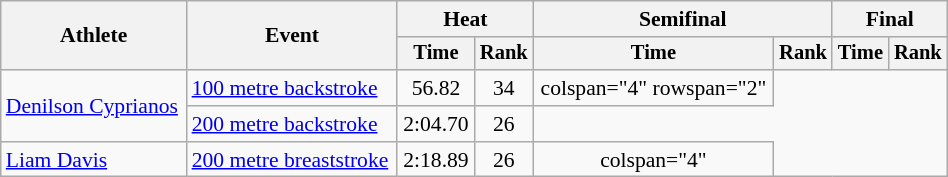<table class="wikitable" style="text-align:center; font-size:90%; width:50%;">
<tr>
<th rowspan="2">Athlete</th>
<th rowspan="2">Event</th>
<th colspan="2">Heat</th>
<th colspan="2">Semifinal</th>
<th colspan="2">Final</th>
</tr>
<tr style="font-size:95%">
<th>Time</th>
<th>Rank</th>
<th>Time</th>
<th>Rank</th>
<th>Time</th>
<th>Rank</th>
</tr>
<tr align=center>
<td align=left rowspan="2"><a href='#'>Denilson Cyprianos</a></td>
<td align=left><a href='#'>100 metre backstroke</a></td>
<td>56.82</td>
<td>34</td>
<td>colspan="4" rowspan="2"</td>
</tr>
<tr align=center>
<td align=left><a href='#'>200 metre backstroke</a></td>
<td>2:04.70</td>
<td>26</td>
</tr>
<tr align=center>
<td align=left><a href='#'>Liam Davis</a></td>
<td align=left><a href='#'>200 metre breaststroke</a></td>
<td>2:18.89</td>
<td>26</td>
<td>colspan="4" </td>
</tr>
</table>
